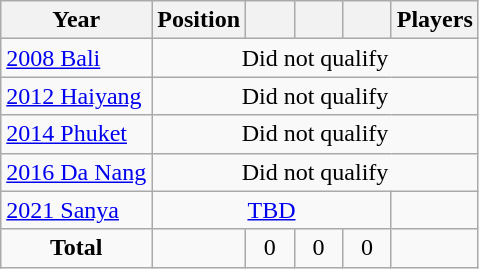<table class="wikitable" style="text-align: center;">
<tr>
<th>Year</th>
<th>Position</th>
<th width=25px></th>
<th width=25px></th>
<th width=25px></th>
<th>Players</th>
</tr>
<tr>
<td style="text-align: left;"> <a href='#'>2008 Bali</a></td>
<td colspan=5>Did not qualify</td>
</tr>
<tr>
<td style="text-align: left;"> <a href='#'>2012 Haiyang</a></td>
<td colspan=5>Did not qualify</td>
</tr>
<tr>
<td style="text-align: left;"> <a href='#'>2014 Phuket</a></td>
<td colspan=5>Did not qualify</td>
</tr>
<tr>
<td style="text-align: left;"> <a href='#'>2016 Da Nang</a></td>
<td colspan=5>Did not qualify</td>
</tr>
<tr>
<td style="text-align: left;"> <a href='#'>2021 Sanya</a></td>
<td colspan=4><a href='#'>TBD</a></td>
<td></td>
</tr>
<tr>
<td><strong>Total</strong></td>
<td></td>
<td>0</td>
<td>0</td>
<td>0</td>
<td></td>
</tr>
</table>
